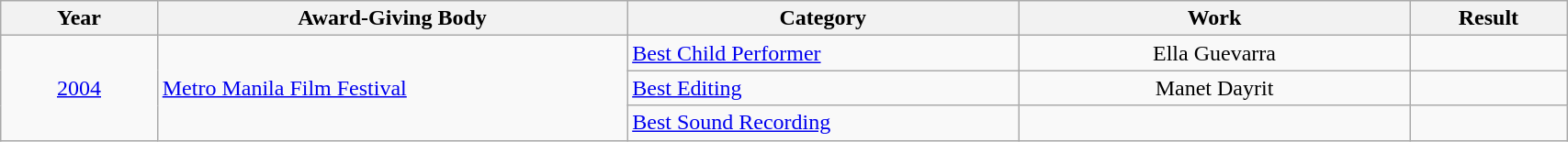<table | width="90%" class="wikitable sortable">
<tr>
<th width="10%">Year</th>
<th width="30%">Award-Giving Body</th>
<th width="25%">Category</th>
<th width="25%">Work</th>
<th width="10%">Result</th>
</tr>
<tr>
<td rowspan="3" align="center"><a href='#'>2004</a></td>
<td rowspan="3" align="left"><a href='#'>Metro Manila Film Festival</a></td>
<td align="left"><a href='#'>Best Child Performer</a></td>
<td align="center">Ella Guevarra</td>
<td></td>
</tr>
<tr>
<td align="left"><a href='#'>Best Editing</a></td>
<td align="center">Manet Dayrit</td>
<td></td>
</tr>
<tr>
<td align="left"><a href='#'>Best Sound Recording</a></td>
<td align="center"></td>
<td></td>
</tr>
</table>
